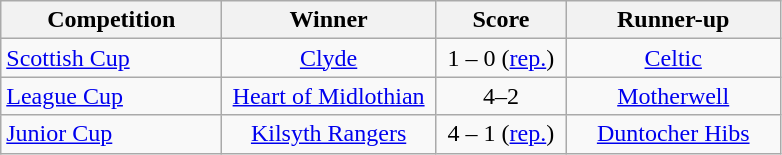<table class="wikitable" style="text-align: center;">
<tr>
<th width=140>Competition</th>
<th width=135>Winner</th>
<th width=80>Score</th>
<th width=135>Runner-up</th>
</tr>
<tr>
<td align=left><a href='#'>Scottish Cup</a></td>
<td><a href='#'>Clyde</a></td>
<td align=center>1 – 0 (<a href='#'>rep.</a>)</td>
<td><a href='#'>Celtic</a></td>
</tr>
<tr>
<td align=left><a href='#'>League Cup</a></td>
<td><a href='#'>Heart of Midlothian</a></td>
<td align=center>4–2</td>
<td><a href='#'>Motherwell</a></td>
</tr>
<tr>
<td align=left><a href='#'>Junior Cup</a></td>
<td><a href='#'>Kilsyth Rangers</a></td>
<td align=center>4 – 1 (<a href='#'>rep.</a>)</td>
<td><a href='#'>Duntocher Hibs</a></td>
</tr>
</table>
